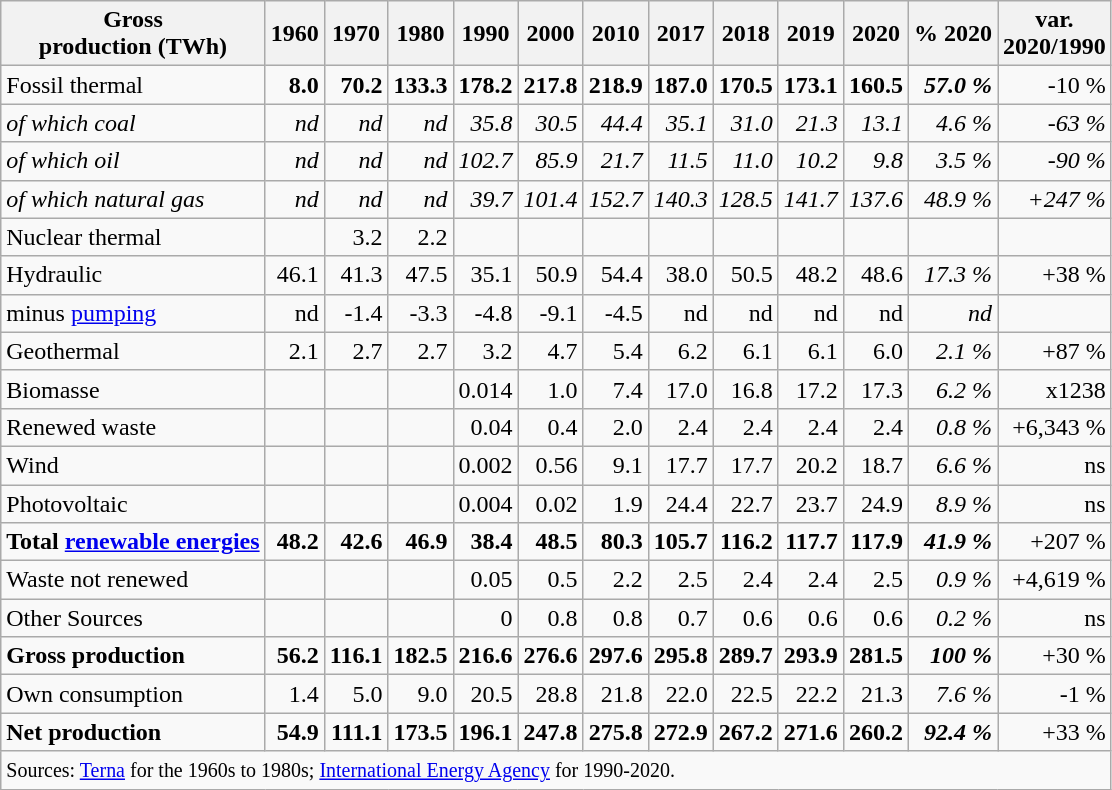<table class="wikitable">
<tr>
<th>Gross <br>production (TWh)</th>
<th>1960</th>
<th>1970</th>
<th>1980</th>
<th>1990</th>
<th>2000</th>
<th>2010</th>
<th>2017</th>
<th>2018</th>
<th>2019</th>
<th>2020</th>
<th>% 2020</th>
<th>var.<br>2020/1990</th>
</tr>
<tr align="right">
<td align="left">Fossil thermal</td>
<td><strong>8.0</strong></td>
<td><strong>70.2</strong></td>
<td><strong>133.3</strong></td>
<td><strong>178.2</strong></td>
<td><strong>217.8</strong></td>
<td><strong>218.9</strong></td>
<td><strong>187.0</strong></td>
<td><strong>170.5</strong></td>
<td><strong>173.1</strong></td>
<td><strong>160.5</strong></td>
<td><strong><em>57.0 %</em></strong></td>
<td>-10 %</td>
</tr>
<tr align="right">
<td align="left"><em>of which coal</em></td>
<td><em>nd</em></td>
<td><em>nd</em></td>
<td><em>nd</em></td>
<td><em>35.8</em></td>
<td><em>30.5</em></td>
<td><em>44.4</em></td>
<td><em>35.1</em></td>
<td><em>31.0</em></td>
<td><em>21.3</em></td>
<td><em>13.1</em></td>
<td><em>4.6 %</em></td>
<td><em>-63 %</em></td>
</tr>
<tr align="right">
<td align="left"><em>of which oil</em></td>
<td><em>nd</em></td>
<td><em>nd</em></td>
<td><em>nd</em></td>
<td><em>102.7</em></td>
<td><em>85.9</em></td>
<td><em>21.7</em></td>
<td><em>11.5</em></td>
<td><em>11.0</em></td>
<td><em>10.2</em></td>
<td><em>9.8</em></td>
<td><em>3.5 %</em></td>
<td><em>-90 %</em></td>
</tr>
<tr align="right">
<td align="left"><em>of which natural gas</em></td>
<td><em>nd</em></td>
<td><em>nd</em></td>
<td><em>nd</em></td>
<td><em>39.7</em></td>
<td><em>101.4</em></td>
<td><em>152.7</em></td>
<td><em>140.3</em></td>
<td><em>128.5</em></td>
<td><em>141.7</em></td>
<td><em>137.6</em></td>
<td><em>48.9 %</em></td>
<td><em>+247 %</em></td>
</tr>
<tr align="right">
<td align="left">Nuclear thermal</td>
<td></td>
<td>3.2</td>
<td>2.2</td>
<td></td>
<td></td>
<td></td>
<td></td>
<td></td>
<td></td>
<td></td>
<td></td>
<td></td>
</tr>
<tr align="right">
<td align="left">Hydraulic</td>
<td>46.1</td>
<td>41.3</td>
<td>47.5</td>
<td>35.1</td>
<td>50.9</td>
<td>54.4</td>
<td>38.0</td>
<td>50.5</td>
<td>48.2</td>
<td>48.6</td>
<td><em>17.3 %</em></td>
<td>+38 %</td>
</tr>
<tr align="right">
<td align="left">minus <a href='#'>pumping</a></td>
<td>nd</td>
<td>-1.4</td>
<td>-3.3</td>
<td>-4.8</td>
<td>-9.1</td>
<td>-4.5</td>
<td>nd</td>
<td>nd</td>
<td>nd</td>
<td>nd</td>
<td><em>nd</em></td>
<td></td>
</tr>
<tr align="right">
<td align="left">Geothermal</td>
<td>2.1</td>
<td>2.7</td>
<td>2.7</td>
<td>3.2</td>
<td>4.7</td>
<td>5.4</td>
<td>6.2</td>
<td>6.1</td>
<td>6.1</td>
<td>6.0</td>
<td><em>2.1 %</em></td>
<td>+87 %</td>
</tr>
<tr align="right">
<td align="left">Biomasse</td>
<td></td>
<td></td>
<td></td>
<td>0.014</td>
<td>1.0</td>
<td>7.4</td>
<td>17.0</td>
<td>16.8</td>
<td>17.2</td>
<td>17.3</td>
<td><em>6.2 %</em></td>
<td>x1238</td>
</tr>
<tr align="right">
<td align="left">Renewed waste</td>
<td></td>
<td></td>
<td></td>
<td>0.04</td>
<td>0.4</td>
<td>2.0</td>
<td>2.4</td>
<td>2.4</td>
<td>2.4</td>
<td>2.4</td>
<td><em>0.8 %</em></td>
<td>+6,343 %</td>
</tr>
<tr align="right">
<td align="left">Wind</td>
<td></td>
<td></td>
<td></td>
<td>0.002</td>
<td>0.56</td>
<td>9.1</td>
<td>17.7</td>
<td>17.7</td>
<td>20.2</td>
<td>18.7</td>
<td><em>6.6 %</em></td>
<td>ns</td>
</tr>
<tr align="right">
<td align="left">Photovoltaic</td>
<td></td>
<td></td>
<td></td>
<td>0.004</td>
<td>0.02</td>
<td>1.9</td>
<td>24.4</td>
<td>22.7</td>
<td>23.7</td>
<td>24.9</td>
<td><em>8.9 %</em></td>
<td>ns</td>
</tr>
<tr align="right">
<td align="left"><strong>Total <a href='#'>renewable energies</a></strong></td>
<td><strong>48.2</strong></td>
<td><strong>42.6</strong></td>
<td><strong>46.9</strong></td>
<td><strong>38.4</strong></td>
<td><strong>48.5</strong></td>
<td><strong>80.3</strong></td>
<td><strong>105.7</strong></td>
<td><strong>116.2</strong></td>
<td><strong>117.7</strong></td>
<td><strong>117.9</strong></td>
<td><strong><em>41.9 %</em></strong></td>
<td>+207 %</td>
</tr>
<tr align="right">
<td align="left">Waste not renewed</td>
<td></td>
<td></td>
<td></td>
<td>0.05</td>
<td>0.5</td>
<td>2.2</td>
<td>2.5</td>
<td>2.4</td>
<td>2.4</td>
<td>2.5</td>
<td><em>0.9 %</em></td>
<td>+4,619 %</td>
</tr>
<tr align="right">
<td align="left">Other Sources</td>
<td></td>
<td></td>
<td></td>
<td>0</td>
<td>0.8</td>
<td>0.8</td>
<td>0.7</td>
<td>0.6</td>
<td>0.6</td>
<td>0.6</td>
<td><em>0.2 %</em></td>
<td>ns</td>
</tr>
<tr align="right">
<td align="left"><strong>Gross production</strong></td>
<td><strong>56.2</strong></td>
<td><strong>116.1</strong></td>
<td><strong>182.5</strong></td>
<td><strong>216.6</strong></td>
<td><strong>276.6</strong></td>
<td><strong>297.6</strong></td>
<td><strong>295.8</strong></td>
<td><strong>289.7</strong></td>
<td><strong>293.9</strong></td>
<td><strong>281.5</strong></td>
<td><strong><em>100 %</em></strong></td>
<td>+30 %</td>
</tr>
<tr align="right">
<td align="left">Own consumption</td>
<td>1.4</td>
<td>5.0</td>
<td>9.0</td>
<td>20.5</td>
<td>28.8</td>
<td>21.8</td>
<td>22.0</td>
<td>22.5</td>
<td>22.2</td>
<td>21.3</td>
<td><em>7.6 %</em></td>
<td>-1 %</td>
</tr>
<tr align="right">
<td align="left"><strong>Net production</strong></td>
<td><strong>54.9</strong></td>
<td><strong>111.1</strong></td>
<td><strong>173.5</strong></td>
<td><strong>196.1</strong></td>
<td><strong>247.8</strong></td>
<td><strong>275.8</strong></td>
<td><strong>272.9</strong></td>
<td><strong>267.2</strong></td>
<td><strong>271.6</strong></td>
<td><strong>260.2</strong></td>
<td><strong><em>92.4 %</em></strong></td>
<td>+33 %</td>
</tr>
<tr>
<td colspan="13"><small>Sources: <a href='#'>Terna</a> for the 1960s to 1980s; <a href='#'>International Energy Agency</a> for 1990-2020.</small></td>
</tr>
</table>
